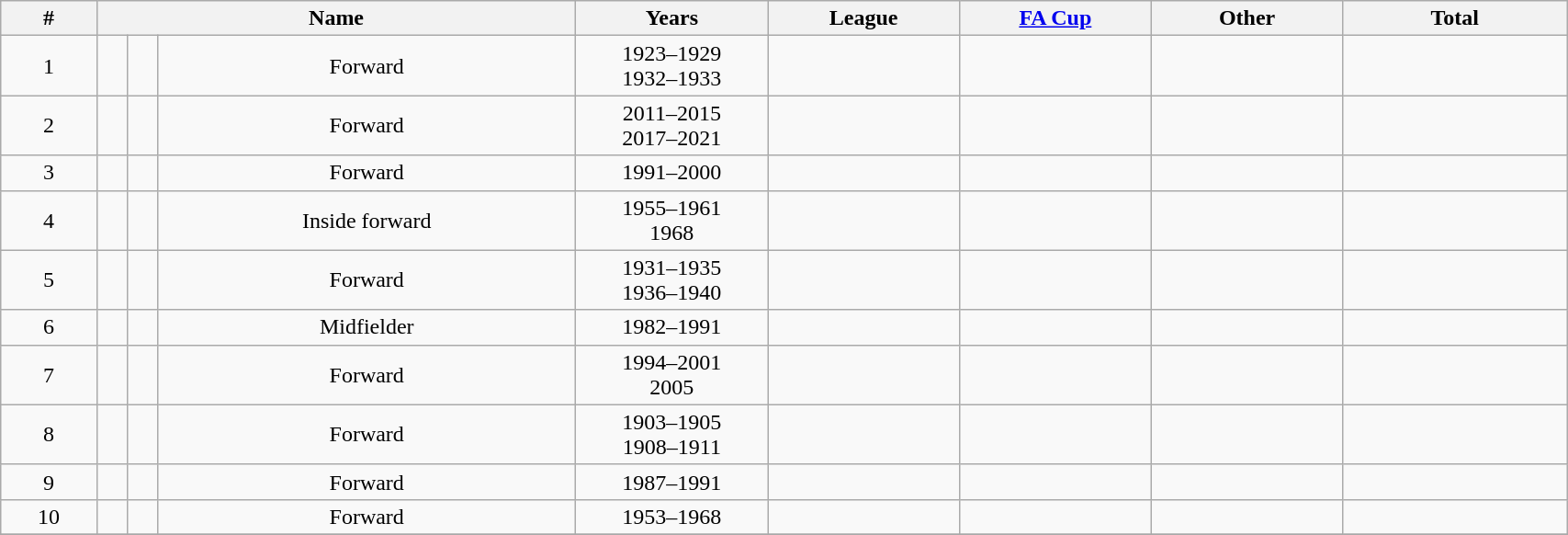<table class="wikitable sortable" style="text-align: center;" width=90%;>
<tr>
<th width=6%>#</th>
<th width=30% colspan=3>Name</th>
<th width=12%>Years</th>
<th width=12%>League</th>
<th width=12%><a href='#'>FA Cup</a></th>
<th width=12%>Other</th>
<th width=14%>Total</th>
</tr>
<tr>
<td>1</td>
<td style="text-align:left;"></td>
<td></td>
<td>Forward</td>
<td>1923–1929<br>1932–1933</td>
<td></td>
<td></td>
<td></td>
<td></td>
</tr>
<tr>
<td>2</td>
<td style="text-align:left;"></td>
<td></td>
<td>Forward</td>
<td>2011–2015<br>2017–2021</td>
<td></td>
<td></td>
<td></td>
<td></td>
</tr>
<tr>
<td>3</td>
<td style="text-align:left;"></td>
<td></td>
<td>Forward</td>
<td>1991–2000</td>
<td></td>
<td></td>
<td></td>
<td></td>
</tr>
<tr>
<td>4</td>
<td style="text-align:left;"></td>
<td></td>
<td>Inside forward</td>
<td>1955–1961<br>1968</td>
<td></td>
<td></td>
<td></td>
<td></td>
</tr>
<tr>
<td>5</td>
<td style="text-align:left;"></td>
<td></td>
<td>Forward</td>
<td>1931–1935<br>1936–1940</td>
<td></td>
<td></td>
<td></td>
<td></td>
</tr>
<tr>
<td>6</td>
<td style="text-align:left;"></td>
<td></td>
<td>Midfielder</td>
<td>1982–1991</td>
<td></td>
<td></td>
<td></td>
<td></td>
</tr>
<tr>
<td>7</td>
<td style="text-align:left;"></td>
<td></td>
<td>Forward</td>
<td>1994–2001<br>2005</td>
<td></td>
<td></td>
<td></td>
<td></td>
</tr>
<tr>
<td>8</td>
<td style="text-align:left;"></td>
<td></td>
<td>Forward</td>
<td>1903–1905<br>1908–1911</td>
<td></td>
<td></td>
<td></td>
<td></td>
</tr>
<tr>
<td>9</td>
<td style="text-align:left;"></td>
<td></td>
<td>Forward</td>
<td>1987–1991</td>
<td></td>
<td></td>
<td></td>
<td></td>
</tr>
<tr>
<td>10</td>
<td style="text-align:left;"></td>
<td></td>
<td>Forward</td>
<td>1953–1968</td>
<td></td>
<td></td>
<td></td>
<td></td>
</tr>
<tr>
</tr>
</table>
